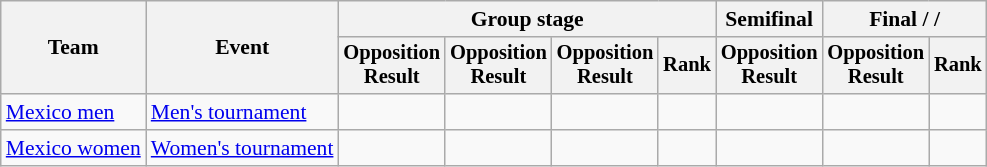<table class=wikitable style=font-size:90%;text-align:center>
<tr>
<th rowspan=2>Team</th>
<th rowspan=2>Event</th>
<th colspan=4>Group stage</th>
<th>Semifinal</th>
<th colspan=2>Final /  / </th>
</tr>
<tr style=font-size:95%>
<th>Opposition<br>Result</th>
<th>Opposition<br>Result</th>
<th>Opposition<br>Result</th>
<th>Rank</th>
<th>Opposition<br>Result</th>
<th>Opposition<br>Result</th>
<th>Rank</th>
</tr>
<tr>
<td align=left><a href='#'>Mexico men</a></td>
<td align=left><a href='#'>Men's tournament</a></td>
<td></td>
<td></td>
<td></td>
<td></td>
<td></td>
<td></td>
<td></td>
</tr>
<tr>
<td style="text-align:left"><a href='#'>Mexico women</a></td>
<td style="text-align:left"><a href='#'>Women's tournament</a></td>
<td></td>
<td></td>
<td></td>
<td></td>
<td></td>
<td></td>
<td></td>
</tr>
</table>
